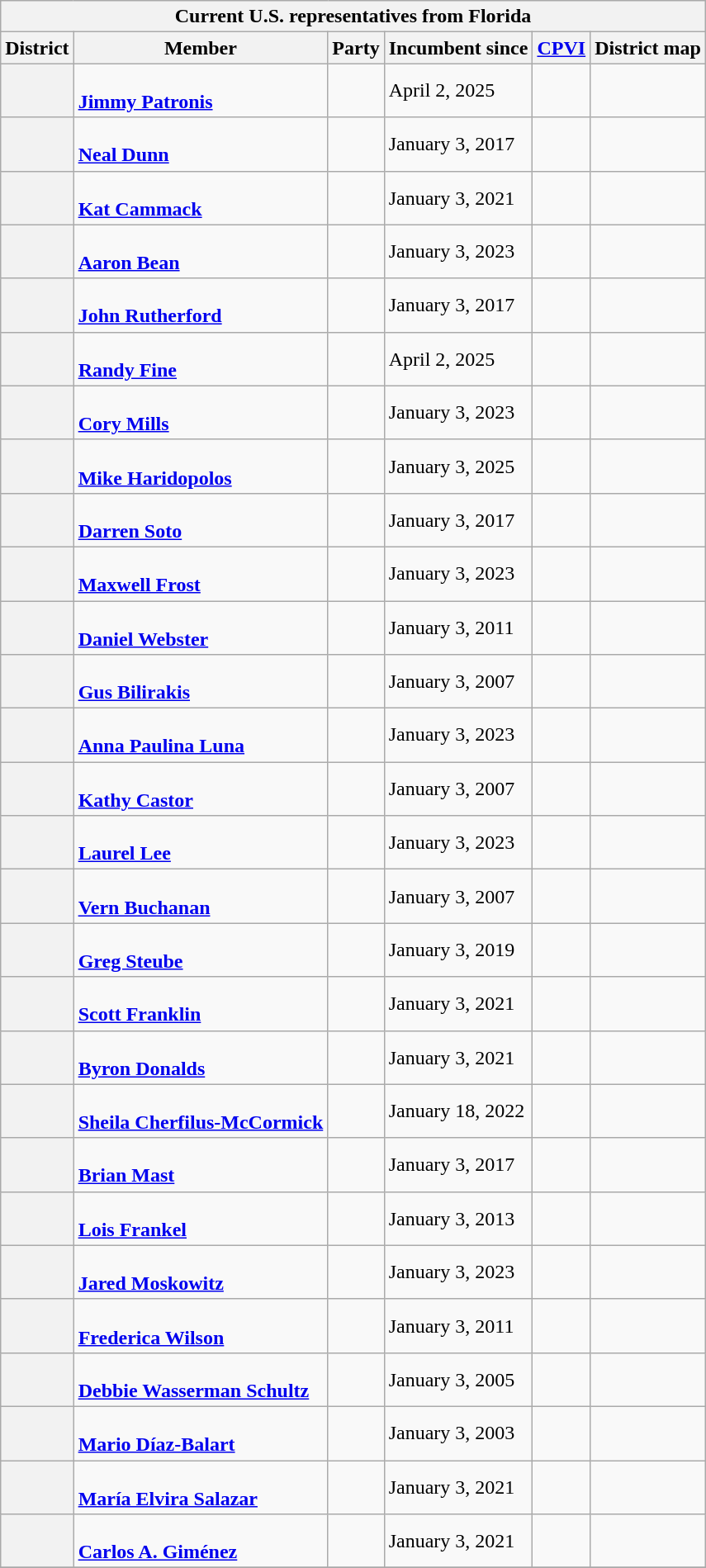<table class="wikitable sticky-header-multi sortable">
<tr>
<th colspan=6>Current U.S. representatives from Florida</th>
</tr>
<tr>
<th>District</th>
<th>Member<br></th>
<th>Party</th>
<th data-sort-type="date">Incumbent since</th>
<th data-sort-type="number"><a href='#'>CPVI</a><br></th>
<th class="unsortable">District map</th>
</tr>
<tr>
<th></th>
<td data-sort-value="Patronis, Jimmy"><br><strong><a href='#'>Jimmy Patronis</a></strong><br></td>
<td></td>
<td>April 2, 2025</td>
<td></td>
<td></td>
</tr>
<tr>
<th></th>
<td data-sort-value="Dunn, Neal"><br><strong><a href='#'>Neal Dunn</a></strong><br></td>
<td></td>
<td>January 3, 2017</td>
<td></td>
<td></td>
</tr>
<tr>
<th></th>
<td data-sort-value="Cammack, Kat"><br><strong><a href='#'>Kat Cammack</a></strong><br></td>
<td></td>
<td>January 3, 2021</td>
<td></td>
<td></td>
</tr>
<tr>
<th></th>
<td data-sort-value="Bean, Aaron"><br><strong><a href='#'>Aaron Bean</a></strong><br></td>
<td></td>
<td>January 3, 2023</td>
<td></td>
<td></td>
</tr>
<tr>
<th></th>
<td data-sort-value="Rutherford, John"><br><strong><a href='#'>John Rutherford</a></strong><br></td>
<td></td>
<td>January 3, 2017</td>
<td></td>
<td></td>
</tr>
<tr>
<th></th>
<td data-sort-value="Fine, Randy"><br><strong><a href='#'>Randy Fine</a></strong><br></td>
<td></td>
<td>April 2, 2025</td>
<td></td>
<td></td>
</tr>
<tr>
<th></th>
<td data-sort-value="Mills, Cory"><br><strong><a href='#'>Cory Mills</a></strong><br></td>
<td></td>
<td>January 3, 2023</td>
<td></td>
<td></td>
</tr>
<tr>
<th></th>
<td data-sort-value="Haridopolos, Mike"><br><strong><a href='#'>Mike Haridopolos</a></strong><br></td>
<td></td>
<td>January 3, 2025</td>
<td></td>
<td></td>
</tr>
<tr>
<th></th>
<td data-sort-value="Soto, Darren"><br><strong><a href='#'>Darren Soto</a></strong><br></td>
<td></td>
<td>January 3, 2017</td>
<td></td>
<td></td>
</tr>
<tr>
<th></th>
<td data-sort-value="Frost, Maxwell"><br><strong><a href='#'>Maxwell Frost</a></strong><br></td>
<td></td>
<td>January 3, 2023</td>
<td></td>
<td></td>
</tr>
<tr>
<th></th>
<td data-sort-value="Webster, Daniel"><br><strong><a href='#'>Daniel Webster</a></strong><br></td>
<td></td>
<td>January 3, 2011</td>
<td></td>
<td></td>
</tr>
<tr>
<th></th>
<td data-sort-value="Bilirakis, Gus"><br><strong><a href='#'>Gus Bilirakis</a></strong><br></td>
<td></td>
<td>January 3, 2007</td>
<td></td>
<td></td>
</tr>
<tr>
<th></th>
<td data-sort-value="Luna, Anna Paulina"><br><strong><a href='#'>Anna Paulina Luna</a></strong><br></td>
<td></td>
<td>January 3, 2023</td>
<td></td>
<td></td>
</tr>
<tr>
<th></th>
<td data-sort-value="Castor, Kathy"><br><strong><a href='#'>Kathy Castor</a></strong><br></td>
<td></td>
<td>January 3, 2007</td>
<td></td>
<td></td>
</tr>
<tr>
<th></th>
<td data-sort-value="Lee, Laurel"><br><strong><a href='#'>Laurel Lee</a></strong><br></td>
<td></td>
<td>January 3, 2023</td>
<td></td>
<td></td>
</tr>
<tr>
<th></th>
<td data-sort-value="Buchanan, Vern"><br><strong><a href='#'>Vern Buchanan</a></strong><br></td>
<td></td>
<td>January 3, 2007</td>
<td></td>
<td></td>
</tr>
<tr>
<th></th>
<td data-sort-value="Steube, Greg"><br><strong><a href='#'>Greg Steube</a></strong><br></td>
<td></td>
<td>January 3, 2019</td>
<td></td>
<td></td>
</tr>
<tr>
<th></th>
<td data-sort-value="Franklin, Scott"><br><strong><a href='#'>Scott Franklin</a></strong><br></td>
<td></td>
<td>January 3, 2021</td>
<td></td>
<td></td>
</tr>
<tr>
<th></th>
<td data-sort-value="Donalds, Byron"><br><strong><a href='#'>Byron Donalds</a></strong><br></td>
<td></td>
<td>January 3, 2021</td>
<td></td>
<td></td>
</tr>
<tr>
<th></th>
<td data-sort-value="Cherfilus-McCormick, Sheila"><br><strong><a href='#'>Sheila Cherfilus-McCormick</a></strong><br></td>
<td></td>
<td>January 18, 2022</td>
<td></td>
<td></td>
</tr>
<tr>
<th></th>
<td data-sort-value="Mast, Brian"><br><strong><a href='#'>Brian Mast</a></strong><br></td>
<td></td>
<td>January 3, 2017</td>
<td></td>
<td></td>
</tr>
<tr>
<th></th>
<td data-sort-value="Frankel, Lois"><br><strong><a href='#'>Lois Frankel</a></strong><br></td>
<td></td>
<td>January 3, 2013</td>
<td></td>
<td></td>
</tr>
<tr>
<th></th>
<td data-sort-value="Moskowitz, Jared"><br><strong><a href='#'>Jared Moskowitz</a></strong><br></td>
<td></td>
<td>January 3, 2023</td>
<td></td>
<td></td>
</tr>
<tr>
<th></th>
<td data-sort-value="Wilson, Frederica"><br><strong><a href='#'>Frederica Wilson</a></strong><br></td>
<td></td>
<td>January 3, 2011</td>
<td></td>
<td></td>
</tr>
<tr>
<th></th>
<td data-sort-value="Wasserman Schultz, Debbie"><br><strong><a href='#'>Debbie Wasserman Schultz</a></strong><br></td>
<td></td>
<td>January 3, 2005</td>
<td></td>
<td></td>
</tr>
<tr>
<th></th>
<td data-sort-value="Díaz-Balart, Mario"><br><strong><a href='#'>Mario Díaz-Balart</a></strong><br></td>
<td></td>
<td>January 3, 2003</td>
<td></td>
<td></td>
</tr>
<tr>
<th></th>
<td data-sort-value="Salazar, Maria Elvira"><br><strong><a href='#'>María Elvira Salazar</a></strong><br></td>
<td></td>
<td>January 3, 2021</td>
<td></td>
<td></td>
</tr>
<tr>
<th></th>
<td data-sort-value="Giménez, Carlos A."><br><strong><a href='#'>Carlos A. Giménez</a></strong><br></td>
<td></td>
<td>January 3, 2021</td>
<td></td>
<td></td>
</tr>
<tr>
</tr>
</table>
